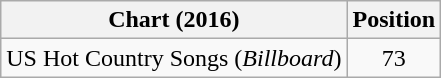<table class="wikitable">
<tr>
<th>Chart (2016)</th>
<th>Position</th>
</tr>
<tr>
<td>US Hot Country Songs (<em>Billboard</em>)</td>
<td align="center">73</td>
</tr>
</table>
